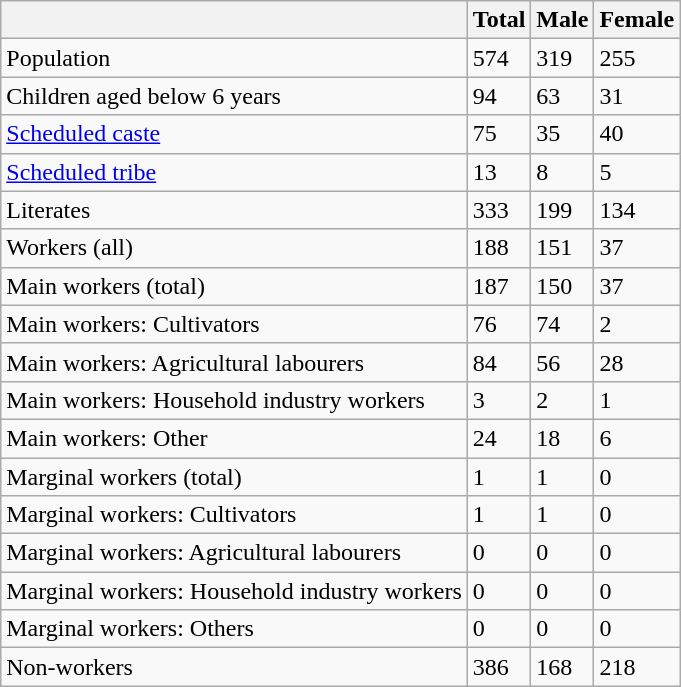<table class="wikitable sortable">
<tr>
<th></th>
<th>Total</th>
<th>Male</th>
<th>Female</th>
</tr>
<tr>
<td>Population</td>
<td>574</td>
<td>319</td>
<td>255</td>
</tr>
<tr>
<td>Children aged below 6 years</td>
<td>94</td>
<td>63</td>
<td>31</td>
</tr>
<tr>
<td><a href='#'>Scheduled caste</a></td>
<td>75</td>
<td>35</td>
<td>40</td>
</tr>
<tr>
<td><a href='#'>Scheduled tribe</a></td>
<td>13</td>
<td>8</td>
<td>5</td>
</tr>
<tr>
<td>Literates</td>
<td>333</td>
<td>199</td>
<td>134</td>
</tr>
<tr>
<td>Workers (all)</td>
<td>188</td>
<td>151</td>
<td>37</td>
</tr>
<tr>
<td>Main workers (total)</td>
<td>187</td>
<td>150</td>
<td>37</td>
</tr>
<tr>
<td>Main workers: Cultivators</td>
<td>76</td>
<td>74</td>
<td>2</td>
</tr>
<tr>
<td>Main workers: Agricultural labourers</td>
<td>84</td>
<td>56</td>
<td>28</td>
</tr>
<tr>
<td>Main workers: Household industry workers</td>
<td>3</td>
<td>2</td>
<td>1</td>
</tr>
<tr>
<td>Main workers: Other</td>
<td>24</td>
<td>18</td>
<td>6</td>
</tr>
<tr>
<td>Marginal workers (total)</td>
<td>1</td>
<td>1</td>
<td>0</td>
</tr>
<tr>
<td>Marginal workers: Cultivators</td>
<td>1</td>
<td>1</td>
<td>0</td>
</tr>
<tr>
<td>Marginal workers: Agricultural labourers</td>
<td>0</td>
<td>0</td>
<td>0</td>
</tr>
<tr>
<td>Marginal workers: Household industry workers</td>
<td>0</td>
<td>0</td>
<td>0</td>
</tr>
<tr>
<td>Marginal workers: Others</td>
<td>0</td>
<td>0</td>
<td>0</td>
</tr>
<tr>
<td>Non-workers</td>
<td>386</td>
<td>168</td>
<td>218</td>
</tr>
</table>
